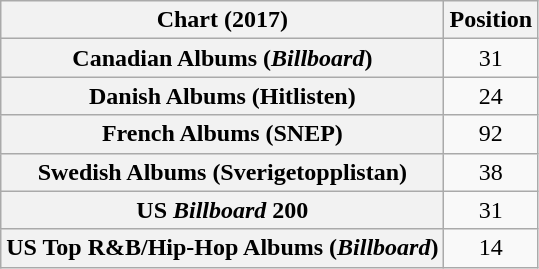<table class="wikitable sortable plainrowheaders" style="text-align:center">
<tr>
<th scope="col">Chart (2017)</th>
<th scope="col">Position</th>
</tr>
<tr>
<th scope="row">Canadian Albums (<em>Billboard</em>)</th>
<td>31</td>
</tr>
<tr>
<th scope="row">Danish Albums (Hitlisten)</th>
<td>24</td>
</tr>
<tr>
<th scope="row">French Albums (SNEP)</th>
<td>92</td>
</tr>
<tr>
<th scope="row">Swedish Albums (Sverigetopplistan)</th>
<td>38</td>
</tr>
<tr>
<th scope="row">US <em>Billboard</em> 200</th>
<td>31</td>
</tr>
<tr>
<th scope="row">US Top R&B/Hip-Hop Albums (<em>Billboard</em>)</th>
<td>14</td>
</tr>
</table>
